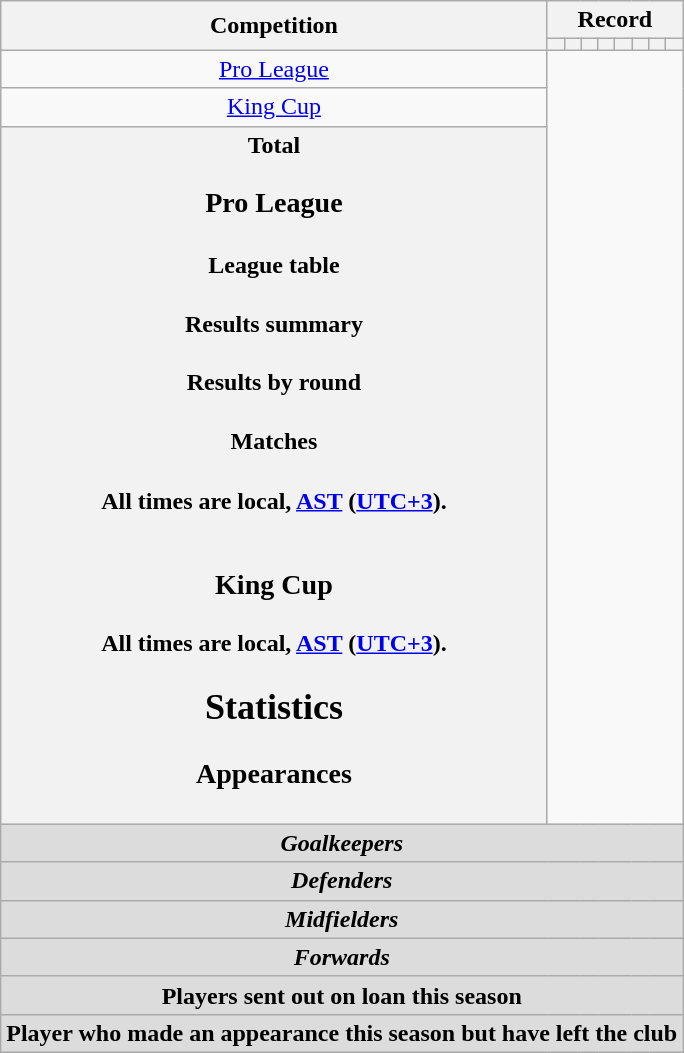<table class="wikitable" style="text-align: center">
<tr>
<th rowspan=2>Competition</th>
<th colspan=8>Record</th>
</tr>
<tr>
<th></th>
<th></th>
<th></th>
<th></th>
<th></th>
<th></th>
<th></th>
<th></th>
</tr>
<tr>
<td><a href='#'>Pro League</a><br></td>
</tr>
<tr>
<td><a href='#'>King Cup</a><br></td>
</tr>
<tr>
<th>Total<br>
<h3>Pro League</h3><h4>League table</h4><h4>Results summary</h4>
<h4>Results by round</h4><h4>Matches</h4>All times are local, <a href='#'>AST</a> (<a href='#'>UTC+3</a>).<br>


<br>
































<h3>King Cup</h3>
All times are local, <a href='#'>AST</a> (<a href='#'>UTC+3</a>).<br>
<h2>Statistics</h2><h3>Appearances</h3></th>
</tr>
<tr>
<th colspan=10 style=background:#dcdcdc; text-align:center><em>Goalkeepers</em><br>

</th>
</tr>
<tr>
<th colspan=10 style=background:#dcdcdc; text-align:center><em>Defenders</em><br>










</th>
</tr>
<tr>
<th colspan=10 style=background:#dcdcdc; text-align:center><em>Midfielders</em><br>









</th>
</tr>
<tr>
<th colspan=10 style=background:#dcdcdc; text-align:center><em>Forwards</em><br>



</th>
</tr>
<tr>
<th colspan=14 style=background:#dcdcdc; text-align:center>Players sent out on loan this season<br>
</th>
</tr>
<tr>
<th colspan=18 style=background:#dcdcdc; text-align:center>Player who made an appearance this season but have left the club<br>


</th>
</tr>
</table>
